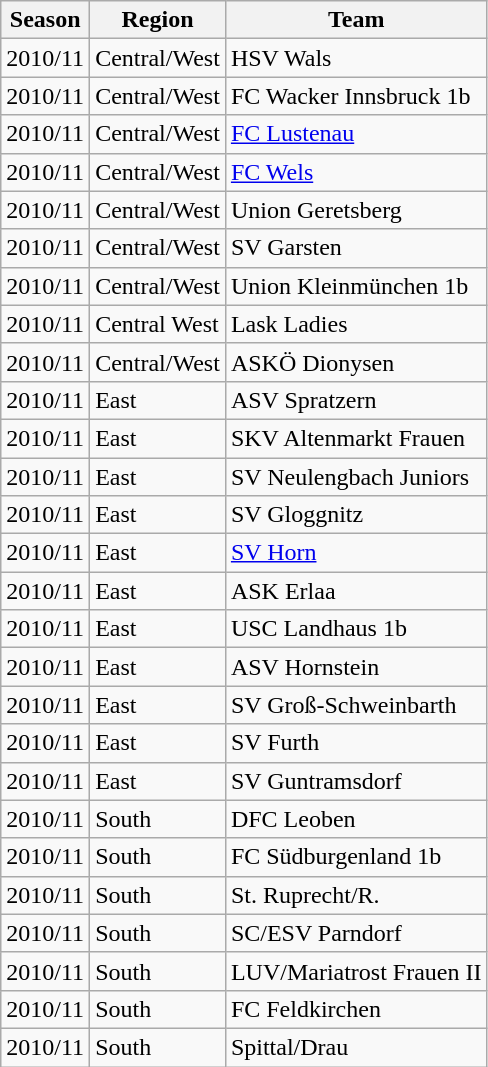<table class="wikitable sortable">
<tr>
<th>Season</th>
<th>Region</th>
<th>Team</th>
</tr>
<tr>
<td>2010/11</td>
<td>Central/West</td>
<td>HSV Wals</td>
</tr>
<tr>
<td>2010/11</td>
<td>Central/West</td>
<td>FC Wacker Innsbruck 1b</td>
</tr>
<tr>
<td>2010/11</td>
<td>Central/West</td>
<td><a href='#'>FC Lustenau</a></td>
</tr>
<tr>
<td>2010/11</td>
<td>Central/West</td>
<td><a href='#'>FC Wels</a></td>
</tr>
<tr>
<td>2010/11</td>
<td>Central/West</td>
<td>Union Geretsberg</td>
</tr>
<tr>
<td>2010/11</td>
<td>Central/West</td>
<td>SV Garsten</td>
</tr>
<tr>
<td>2010/11</td>
<td>Central/West</td>
<td>Union Kleinmünchen 1b</td>
</tr>
<tr>
<td>2010/11</td>
<td>Central West</td>
<td>Lask Ladies</td>
</tr>
<tr>
<td>2010/11</td>
<td>Central/West</td>
<td>ASKÖ Dionysen</td>
</tr>
<tr>
<td>2010/11</td>
<td>East</td>
<td>ASV Spratzern</td>
</tr>
<tr>
<td>2010/11</td>
<td>East</td>
<td>SKV Altenmarkt Frauen</td>
</tr>
<tr>
<td>2010/11</td>
<td>East</td>
<td>SV Neulengbach Juniors</td>
</tr>
<tr>
<td>2010/11</td>
<td>East</td>
<td>SV Gloggnitz</td>
</tr>
<tr>
<td>2010/11</td>
<td>East</td>
<td><a href='#'>SV Horn</a></td>
</tr>
<tr>
<td>2010/11</td>
<td>East</td>
<td>ASK Erlaa</td>
</tr>
<tr>
<td>2010/11</td>
<td>East</td>
<td>USC Landhaus 1b</td>
</tr>
<tr>
<td>2010/11</td>
<td>East</td>
<td>ASV Hornstein</td>
</tr>
<tr>
<td>2010/11</td>
<td>East</td>
<td>SV Groß-Schweinbarth</td>
</tr>
<tr>
<td>2010/11</td>
<td>East</td>
<td>SV Furth</td>
</tr>
<tr>
<td>2010/11</td>
<td>East</td>
<td>SV Guntramsdorf</td>
</tr>
<tr>
<td>2010/11</td>
<td>South</td>
<td>DFC Leoben</td>
</tr>
<tr>
<td>2010/11</td>
<td>South</td>
<td>FC Südburgenland 1b</td>
</tr>
<tr>
<td>2010/11</td>
<td>South</td>
<td>St. Ruprecht/R.</td>
</tr>
<tr>
<td>2010/11</td>
<td>South</td>
<td>SC/ESV Parndorf</td>
</tr>
<tr>
<td>2010/11</td>
<td>South</td>
<td>LUV/Mariatrost Frauen II</td>
</tr>
<tr>
<td>2010/11</td>
<td>South</td>
<td>FC Feldkirchen</td>
</tr>
<tr>
<td>2010/11</td>
<td>South</td>
<td>Spittal/Drau</td>
</tr>
</table>
